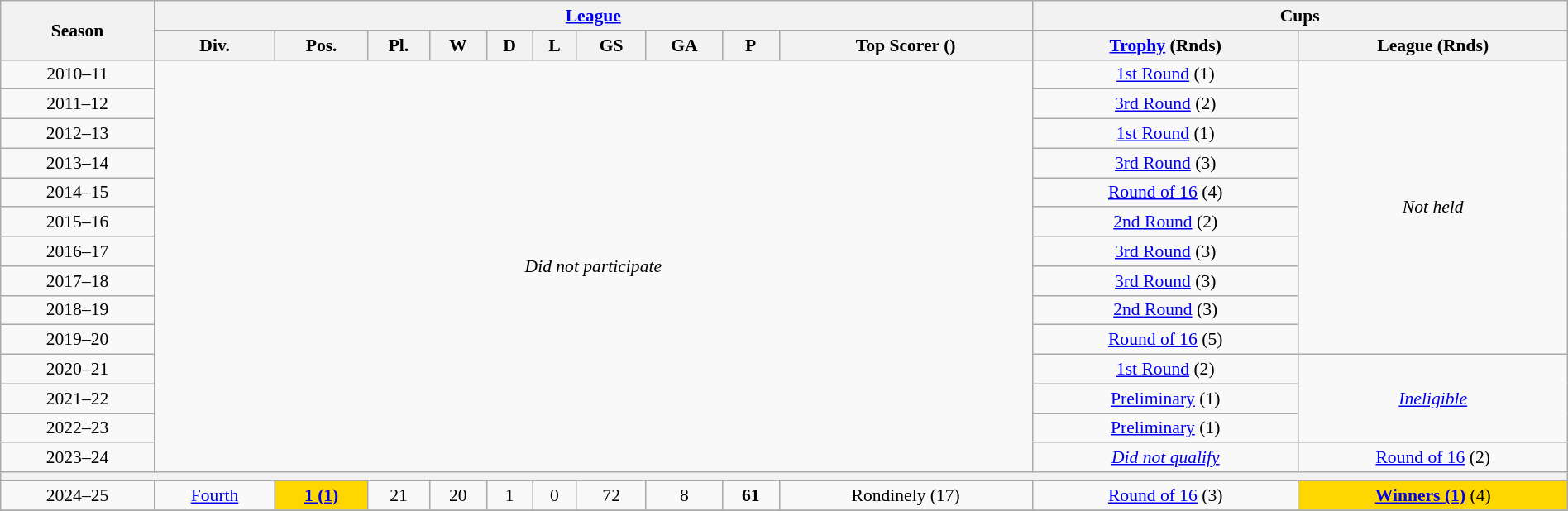<table class="wikitable" style="text-align:center; font-size:90%; width:100%;">
<tr>
<th rowspan=2;style=text-align:center;width:15%;"><strong>Season</strong></th>
<th colspan=10;style=text-align:center;width:55%;"><strong><a href='#'>League</a></strong></th>
<th colspan=2;!style=text-align:center;width:25%;"><strong>Cups</strong></th>
</tr>
<tr>
<th style=text-align:center;">Div.</th>
<th style=text-align:center;">Pos.</th>
<th style=text-align:center;">Pl.</th>
<th style=text-align:center;">W</th>
<th style=text-align:center;">D</th>
<th style=text-align:center;">L</th>
<th style=text-align:center;">GS</th>
<th style=text-align:center;">GA</th>
<th style=text-align:center;">P</th>
<th style=text-align:center;">Top Scorer ()</th>
<th style=text-align:center;"><a href='#'>Trophy</a> (Rnds)</th>
<th style=text-align:center;">League (Rnds)</th>
</tr>
<tr>
<td>2010–11</td>
<td colspan=10 rowspan=14;><em>Did not participate</em></td>
<td><a href='#'>1st Round</a> (1)</td>
<td rowspan=10;"><em>Not held</em></td>
</tr>
<tr>
<td>2011–12</td>
<td><a href='#'>3rd Round</a> (2)</td>
</tr>
<tr>
<td>2012–13</td>
<td><a href='#'>1st Round</a> (1)</td>
</tr>
<tr>
<td>2013–14</td>
<td><a href='#'>3rd Round</a> (3)</td>
</tr>
<tr>
<td>2014–15</td>
<td><a href='#'>Round of 16</a> (4)</td>
</tr>
<tr>
<td>2015–16</td>
<td><a href='#'>2nd Round</a> (2)</td>
</tr>
<tr>
<td>2016–17</td>
<td><a href='#'>3rd Round</a> (3)</td>
</tr>
<tr>
<td>2017–18</td>
<td><a href='#'>3rd Round</a> (3)</td>
</tr>
<tr>
<td>2018–19</td>
<td><a href='#'>2nd Round</a> (3)</td>
</tr>
<tr>
<td>2019–20</td>
<td><a href='#'>Round of 16</a> (5)</td>
</tr>
<tr>
<td>2020–21</td>
<td><a href='#'>1st Round</a> (2)</td>
<td rowspan=3"><em><a href='#'>Ineligible</a></em></td>
</tr>
<tr>
<td>2021–22</td>
<td><a href='#'>Preliminary</a> (1)</td>
</tr>
<tr>
<td>2022–23</td>
<td><a href='#'>Preliminary</a> (1)</td>
</tr>
<tr>
<td>2023–24</td>
<td><em><a href='#'>Did not qualify</a></em></td>
<td><a href='#'>Round of 16</a> (2)</td>
</tr>
<tr>
<th colspan=13;></th>
</tr>
<tr>
<td>2024–25</td>
<td><a href='#'>Fourth</a></td>
<td bgcolor=gold><strong><a href='#'>1 (1)</a></strong></td>
<td>21</td>
<td>20</td>
<td>1</td>
<td>0</td>
<td>72</td>
<td>8</td>
<td><strong>61</strong></td>
<td> Rondinely (17)</td>
<td><a href='#'>Round of 16</a> (3)</td>
<td bgcolor=gold><strong><a href='#'>Winners (1)</a></strong> (4)</td>
</tr>
<tr>
</tr>
</table>
